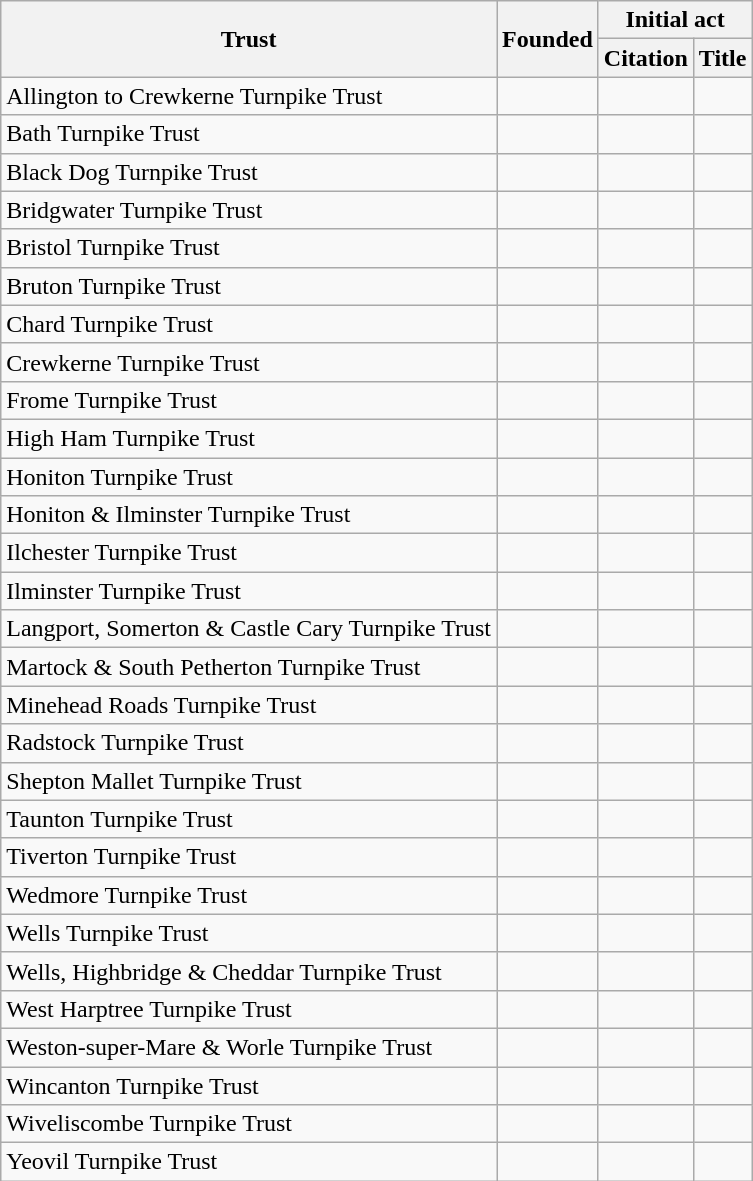<table class="wikitable sortable">
<tr>
<th rowspan=2>Trust</th>
<th rowspan=2>Founded</th>
<th colspan=2>Initial act</th>
</tr>
<tr>
<th>Citation</th>
<th>Title</th>
</tr>
<tr>
<td>Allington to Crewkerne Turnpike Trust</td>
<td></td>
<td></td>
<td></td>
</tr>
<tr>
<td>Bath Turnpike Trust</td>
<td></td>
<td></td>
<td></td>
</tr>
<tr>
<td>Black Dog Turnpike Trust</td>
<td></td>
<td></td>
<td></td>
</tr>
<tr>
<td>Bridgwater Turnpike Trust</td>
<td></td>
<td></td>
<td></td>
</tr>
<tr>
<td>Bristol Turnpike Trust</td>
<td></td>
<td></td>
<td></td>
</tr>
<tr>
<td>Bruton Turnpike Trust</td>
<td></td>
<td></td>
<td></td>
</tr>
<tr>
<td>Chard Turnpike Trust</td>
<td></td>
<td></td>
<td></td>
</tr>
<tr>
<td>Crewkerne Turnpike Trust</td>
<td></td>
<td></td>
<td></td>
</tr>
<tr>
<td>Frome Turnpike Trust</td>
<td></td>
<td></td>
<td></td>
</tr>
<tr>
<td>High Ham Turnpike Trust</td>
<td></td>
<td></td>
<td></td>
</tr>
<tr>
<td>Honiton Turnpike Trust</td>
<td></td>
<td></td>
<td></td>
</tr>
<tr>
<td>Honiton & Ilminster Turnpike Trust</td>
<td></td>
<td></td>
<td></td>
</tr>
<tr>
<td>Ilchester Turnpike Trust</td>
<td></td>
<td></td>
<td></td>
</tr>
<tr>
<td>Ilminster Turnpike Trust</td>
<td></td>
<td></td>
<td></td>
</tr>
<tr>
<td>Langport, Somerton & Castle Cary Turnpike Trust</td>
<td></td>
<td></td>
<td></td>
</tr>
<tr>
<td>Martock & South Petherton Turnpike Trust</td>
<td></td>
<td></td>
<td></td>
</tr>
<tr>
<td>Minehead Roads Turnpike Trust</td>
<td></td>
<td></td>
<td></td>
</tr>
<tr>
<td>Radstock Turnpike Trust</td>
<td></td>
<td></td>
<td></td>
</tr>
<tr>
<td>Shepton Mallet Turnpike Trust</td>
<td></td>
<td></td>
<td></td>
</tr>
<tr>
<td>Taunton Turnpike Trust</td>
<td></td>
<td></td>
<td></td>
</tr>
<tr>
<td>Tiverton Turnpike Trust</td>
<td></td>
<td></td>
<td></td>
</tr>
<tr>
<td>Wedmore Turnpike Trust</td>
<td></td>
<td></td>
<td></td>
</tr>
<tr>
<td>Wells Turnpike Trust</td>
<td></td>
<td></td>
<td></td>
</tr>
<tr>
<td>Wells, Highbridge & Cheddar Turnpike Trust</td>
<td></td>
<td></td>
<td></td>
</tr>
<tr>
<td>West Harptree Turnpike Trust</td>
<td></td>
<td></td>
<td></td>
</tr>
<tr>
<td>Weston-super-Mare & Worle Turnpike Trust</td>
<td></td>
<td></td>
<td></td>
</tr>
<tr>
<td>Wincanton Turnpike Trust</td>
<td></td>
<td></td>
<td></td>
</tr>
<tr>
<td>Wiveliscombe Turnpike Trust</td>
<td></td>
<td></td>
<td></td>
</tr>
<tr>
<td>Yeovil Turnpike Trust</td>
<td></td>
<td></td>
<td></td>
</tr>
</table>
